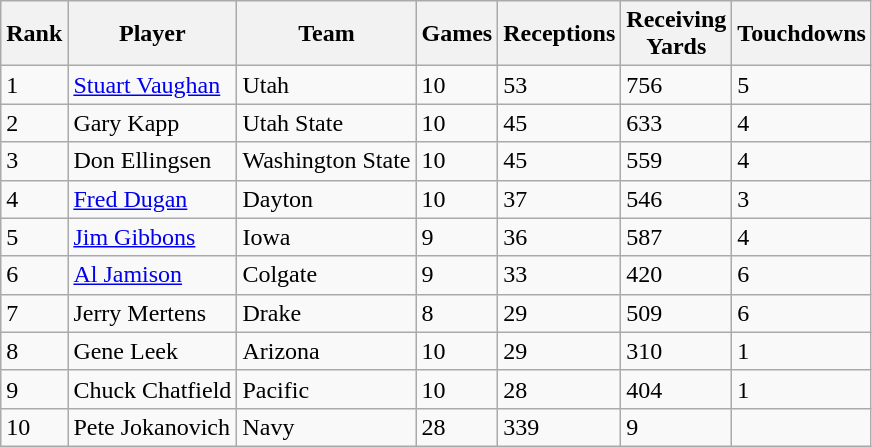<table class="wikitable sortable">
<tr>
<th>Rank</th>
<th>Player</th>
<th>Team</th>
<th>Games</th>
<th>Receptions</th>
<th>Receiving<br>Yards</th>
<th>Touchdowns</th>
</tr>
<tr>
<td>1</td>
<td><a href='#'>Stuart Vaughan</a></td>
<td>Utah</td>
<td>10</td>
<td>53</td>
<td>756</td>
<td>5</td>
</tr>
<tr>
<td>2</td>
<td>Gary Kapp</td>
<td>Utah State</td>
<td>10</td>
<td>45</td>
<td>633</td>
<td>4</td>
</tr>
<tr>
<td>3</td>
<td>Don Ellingsen</td>
<td>Washington State</td>
<td>10</td>
<td>45</td>
<td>559</td>
<td>4</td>
</tr>
<tr>
<td>4</td>
<td><a href='#'>Fred Dugan</a></td>
<td>Dayton</td>
<td>10</td>
<td>37</td>
<td>546</td>
<td>3</td>
</tr>
<tr>
<td>5</td>
<td><a href='#'>Jim Gibbons</a></td>
<td>Iowa</td>
<td>9</td>
<td>36</td>
<td>587</td>
<td>4</td>
</tr>
<tr>
<td>6</td>
<td><a href='#'>Al Jamison</a></td>
<td>Colgate</td>
<td>9</td>
<td>33</td>
<td>420</td>
<td>6</td>
</tr>
<tr>
<td>7</td>
<td>Jerry Mertens</td>
<td>Drake</td>
<td>8</td>
<td>29</td>
<td>509</td>
<td>6</td>
</tr>
<tr>
<td>8</td>
<td>Gene Leek</td>
<td>Arizona</td>
<td>10</td>
<td>29</td>
<td>310</td>
<td>1</td>
</tr>
<tr>
<td>9</td>
<td>Chuck Chatfield</td>
<td>Pacific</td>
<td>10</td>
<td>28</td>
<td>404</td>
<td>1</td>
</tr>
<tr>
<td>10</td>
<td>Pete Jokanovich</td>
<td>Navy</td>
<td 10>28</td>
<td>339</td>
<td>9</td>
</tr>
</table>
